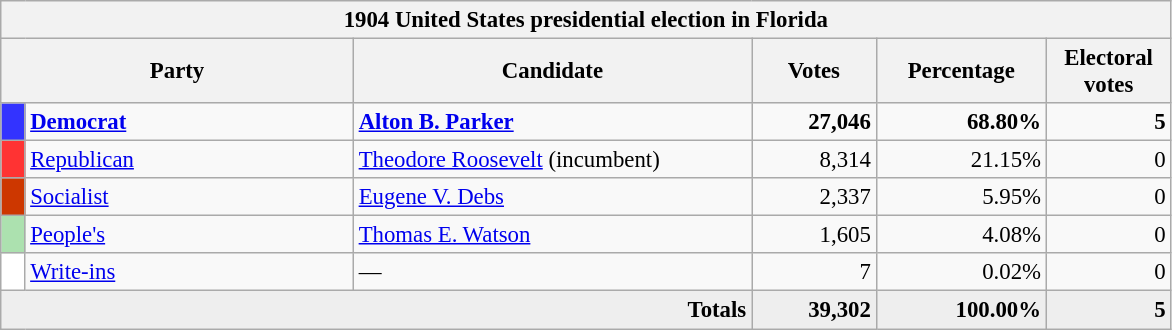<table class="wikitable" style="font-size: 95%;">
<tr>
<th colspan="6">1904 United States presidential election in Florida</th>
</tr>
<tr>
<th colspan="2" style="width: 15em">Party</th>
<th style="width: 17em">Candidate</th>
<th style="width: 5em">Votes</th>
<th style="width: 7em">Percentage</th>
<th style="width: 5em">Electoral votes</th>
</tr>
<tr>
<th style="background-color:#3333FF; width: 3px"></th>
<td style="width: 130px"><a href='#'><strong>Democrat</strong></a></td>
<td><strong><a href='#'>Alton B. Parker</a></strong></td>
<td align="right"><strong>27,046</strong></td>
<td align="right"><strong>68.80%</strong></td>
<td align="right"><strong>5</strong></td>
</tr>
<tr>
<th style="background-color:#FF3333; width: 3px"></th>
<td style="width: 130px"><a href='#'>Republican</a></td>
<td><a href='#'>Theodore Roosevelt</a> (incumbent)</td>
<td align="right">8,314</td>
<td align="right">21.15%</td>
<td align="right">0</td>
</tr>
<tr>
<th style="background-color:#CD3700; width: 3px"></th>
<td style="width: 130px"><a href='#'>Socialist</a></td>
<td><a href='#'>Eugene V. Debs</a></td>
<td align="right">2,337</td>
<td align="right">5.95%</td>
<td align="right">0</td>
</tr>
<tr>
<th style="background-color:#ACE1AF; width: 3px"></th>
<td style="width: 130px"><a href='#'>People's</a></td>
<td><a href='#'>Thomas E. Watson</a></td>
<td align="right">1,605</td>
<td align="right">4.08%</td>
<td align="right">0</td>
</tr>
<tr>
<th style="background-color:#FFFFFF; width: 3px"></th>
<td style="width: 130px"><a href='#'>Write-ins</a></td>
<td>—</td>
<td align="right">7</td>
<td align="right">0.02%</td>
<td align="right">0</td>
</tr>
<tr bgcolor="#EEEEEE">
<td colspan="3" align="right"><strong>Totals</strong></td>
<td align="right"><strong>39,302</strong></td>
<td align="right"><strong>100.00%</strong></td>
<td align="right"><strong>5</strong></td>
</tr>
</table>
